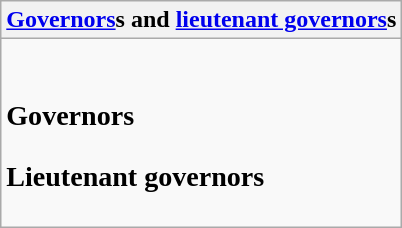<table class="wikitable collapsible collapsed">
<tr>
<th><a href='#'>Governors</a>s and <a href='#'>lieutenant governors</a>s</th>
</tr>
<tr>
<td><br><h3>Governors</h3><h3>Lieutenant governors</h3></td>
</tr>
</table>
